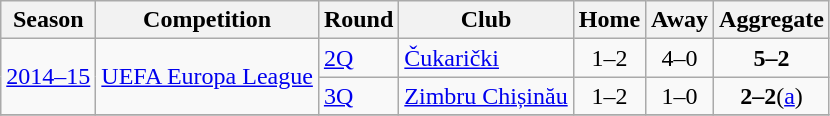<table class="wikitable">
<tr>
<th>Season</th>
<th>Competition</th>
<th>Round</th>
<th>Club</th>
<th>Home</th>
<th>Away</th>
<th>Aggregate</th>
</tr>
<tr>
<td rowspan="2"><a href='#'>2014–15</a></td>
<td rowspan="2"><a href='#'>UEFA Europa League</a></td>
<td><a href='#'>2Q</a></td>
<td> <a href='#'>Čukarički</a></td>
<td style="text-align:center;">1–2</td>
<td style="text-align:center;">4–0</td>
<td style="text-align:center;"><strong>5–2</strong></td>
</tr>
<tr>
<td><a href='#'>3Q</a></td>
<td> <a href='#'>Zimbru Chișinău</a></td>
<td style="text-align:center;">1–2</td>
<td style="text-align:center;">1–0</td>
<td style="text-align:center;"><strong>2–2</strong>(<a href='#'>a</a>)</td>
</tr>
<tr>
</tr>
</table>
